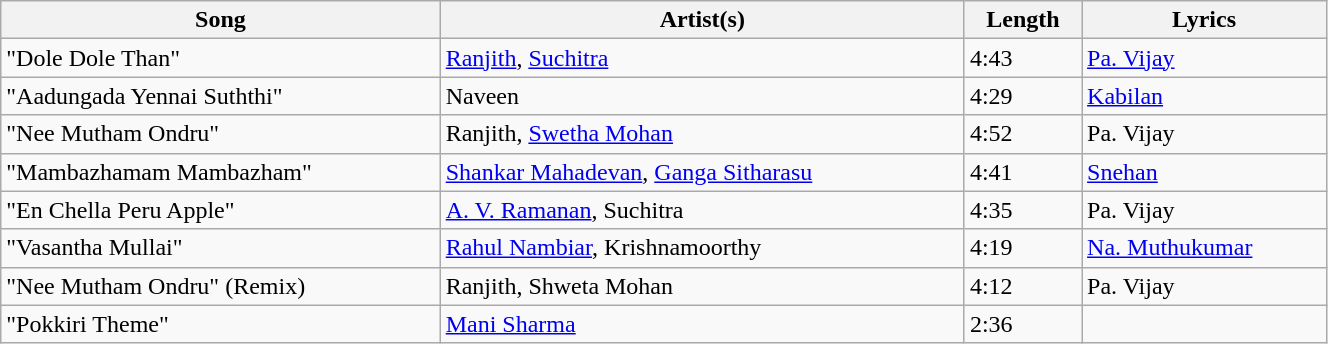<table class="wikitable" style="width:70%;">
<tr>
<th>Song</th>
<th>Artist(s)</th>
<th>Length</th>
<th>Lyrics</th>
</tr>
<tr>
<td>"Dole Dole Than"</td>
<td><a href='#'>Ranjith</a>, <a href='#'>Suchitra</a></td>
<td>4:43</td>
<td><a href='#'>Pa. Vijay</a></td>
</tr>
<tr>
<td>"Aadungada Yennai Suththi"</td>
<td>Naveen</td>
<td>4:29</td>
<td><a href='#'>Kabilan</a></td>
</tr>
<tr>
<td>"Nee Mutham Ondru"</td>
<td>Ranjith, <a href='#'>Swetha Mohan</a></td>
<td>4:52</td>
<td>Pa. Vijay</td>
</tr>
<tr>
<td>"Mambazhamam Mambazham"</td>
<td><a href='#'>Shankar Mahadevan</a>, <a href='#'>Ganga Sitharasu</a></td>
<td>4:41</td>
<td><a href='#'>Snehan</a></td>
</tr>
<tr>
<td>"En Chella Peru Apple"</td>
<td><a href='#'>A. V. Ramanan</a>, Suchitra</td>
<td>4:35</td>
<td>Pa. Vijay</td>
</tr>
<tr>
<td>"Vasantha Mullai"</td>
<td><a href='#'>Rahul Nambiar</a>, Krishnamoorthy</td>
<td>4:19</td>
<td><a href='#'>Na. Muthukumar</a></td>
</tr>
<tr>
<td>"Nee Mutham Ondru" (Remix)</td>
<td>Ranjith, Shweta Mohan</td>
<td>4:12</td>
<td>Pa. Vijay</td>
</tr>
<tr>
<td>"Pokkiri Theme"</td>
<td><a href='#'>Mani Sharma</a></td>
<td>2:36</td>
<td></td>
</tr>
</table>
